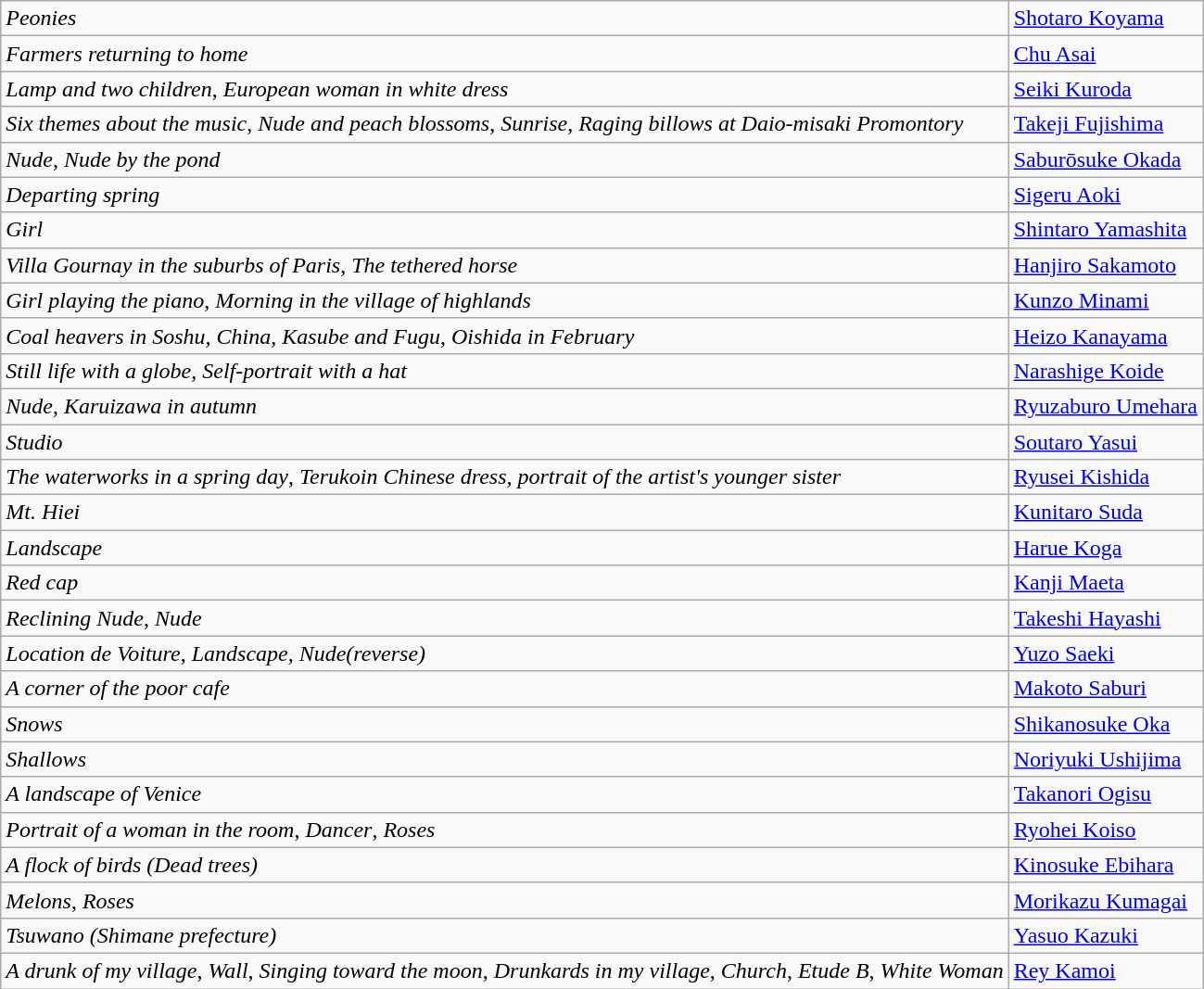<table class="wikitable">
<tr>
<td><em>Peonies</em></td>
<td><a href='#'>Shotaro Koyama</a></td>
</tr>
<tr>
<td><em>Farmers returning to home</em></td>
<td><a href='#'>Chu Asai</a></td>
</tr>
<tr>
<td><em>Lamp and two children</em>, <em>European woman in white dress</em></td>
<td><a href='#'>Seiki Kuroda</a></td>
</tr>
<tr>
<td><em>Six themes about the music</em>, <em>Nude and peach blossoms</em>, <em>Sunrise</em>, <em>Raging billows at Daio-misaki Promontory</em></td>
<td><a href='#'>Takeji Fujishima</a></td>
</tr>
<tr>
<td><em>Nude</em>, <em>Nude by the pond</em></td>
<td><a href='#'>Saburōsuke Okada</a></td>
</tr>
<tr>
<td><em>Departing spring</em></td>
<td><a href='#'>Sigeru Aoki</a></td>
</tr>
<tr>
<td><em>Girl</em></td>
<td><a href='#'>Shintaro Yamashita</a></td>
</tr>
<tr>
<td><em>Villa Gournay in the suburbs of Paris</em>, <em>The tethered horse</em></td>
<td><a href='#'>Hanjiro Sakamoto</a></td>
</tr>
<tr>
<td><em>Girl playing the piano</em>, <em>Morning in the village of highlands</em></td>
<td><a href='#'>Kunzo Minami</a></td>
</tr>
<tr>
<td><em>Coal heavers in Soshu, China</em>, <em>Kasube and Fugu</em>, <em>Oishida in February</em></td>
<td><a href='#'>Heizo Kanayama</a></td>
</tr>
<tr>
<td><em>Still life with a globe</em>, <em>Self-portrait with a hat</em></td>
<td><a href='#'>Narashige Koide</a></td>
</tr>
<tr>
<td><em>Nude</em>, <em>Karuizawa in autumn</em></td>
<td><a href='#'>Ryuzaburo Umehara</a></td>
</tr>
<tr>
<td><em>Studio</em></td>
<td><a href='#'>Soutaro Yasui</a></td>
</tr>
<tr>
<td><em>The waterworks in a spring day</em>, <em>Terukoin Chinese dress, portrait of the artist's younger sister</em></td>
<td><a href='#'>Ryusei Kishida</a></td>
</tr>
<tr>
<td><em>Mt. Hiei</em></td>
<td><a href='#'>Kunitaro Suda</a></td>
</tr>
<tr>
<td><em>Landscape</em></td>
<td><a href='#'>Harue Koga</a></td>
</tr>
<tr>
<td><em>Red cap</em></td>
<td><a href='#'>Kanji Maeta</a></td>
</tr>
<tr>
<td><em>Reclining Nude</em>, <em>Nude</em></td>
<td><a href='#'>Takeshi Hayashi</a></td>
</tr>
<tr>
<td><em>Location de Voiture</em>, <em>Landscape, Nude(reverse)</em></td>
<td><a href='#'>Yuzo Saeki</a></td>
</tr>
<tr>
<td><em>A corner of the poor cafe</em></td>
<td><a href='#'>Makoto Saburi</a></td>
</tr>
<tr>
<td><em>Snows</em></td>
<td><a href='#'>Shikanosuke Oka</a></td>
</tr>
<tr>
<td><em>Shallows</em></td>
<td><a href='#'>Noriyuki Ushijima</a></td>
</tr>
<tr>
<td><em>A landscape of Venice</em></td>
<td><a href='#'>Takanori Ogisu</a></td>
</tr>
<tr>
<td><em>Portrait of a woman in the room</em>, <em>Dancer</em>, <em>Roses</em></td>
<td><a href='#'>Ryohei Koiso</a></td>
</tr>
<tr>
<td><em>A flock of birds (Dead trees)</em></td>
<td><a href='#'>Kinosuke Ebihara</a></td>
</tr>
<tr>
<td><em>Melons</em>, <em>Roses</em></td>
<td><a href='#'>Morikazu Kumagai</a></td>
</tr>
<tr>
<td><em>Tsuwano (Shimane prefecture)</em></td>
<td><a href='#'>Yasuo Kazuki</a></td>
</tr>
<tr>
<td><em>A drunk of my village</em>, <em>Wall</em>, <em>Singing toward the moon</em>, <em>Drunkards in my village</em>, <em>Church</em>, <em>Etude B</em>, <em>White Woman</em></td>
<td><a href='#'>Rey Kamoi</a></td>
</tr>
</table>
